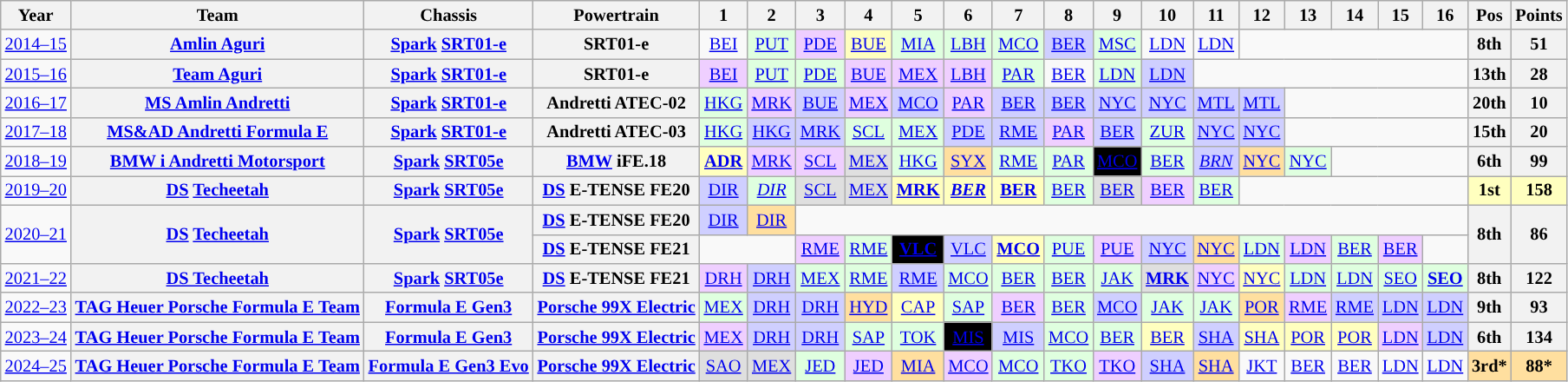<table class="wikitable" style="text-align:center; font-size:85%">
<tr>
<th>Year</th>
<th>Team</th>
<th>Chassis</th>
<th>Powertrain</th>
<th>1</th>
<th>2</th>
<th>3</th>
<th>4</th>
<th>5</th>
<th>6</th>
<th>7</th>
<th>8</th>
<th>9</th>
<th>10</th>
<th>11</th>
<th>12</th>
<th>13</th>
<th>14</th>
<th>15</th>
<th>16</th>
<th>Pos</th>
<th>Points</th>
</tr>
<tr>
<td nowrap><a href='#'>2014–15</a></td>
<th nowrap><a href='#'>Amlin Aguri</a></th>
<th nowrap><a href='#'>Spark</a> <a href='#'>SRT01-e</a></th>
<th nowrap>SRT01-e</th>
<td><a href='#'>BEI</a></td>
<td style="background:#DFFFDF"><a href='#'>PUT</a><br></td>
<td style="background:#EFCFFF"><a href='#'>PDE</a><br></td>
<td style="background:#FFFFBF"><a href='#'>BUE</a><br></td>
<td style="background:#DFFFDF"><a href='#'>MIA</a><br></td>
<td style="background:#DFFFDF"><a href='#'>LBH</a><br></td>
<td style="background:#DFFFDF"><a href='#'>MCO</a><br></td>
<td style="background:#CFCFFF"><a href='#'>BER</a><br></td>
<td style="background:#DFFFDF"><a href='#'>MSC</a><br></td>
<td><a href='#'>LDN</a></td>
<td><a href='#'>LDN</a></td>
<td colspan=5></td>
<th>8th</th>
<th>51</th>
</tr>
<tr>
<td nowrap><a href='#'>2015–16</a></td>
<th nowrap><a href='#'>Team Aguri</a></th>
<th nowrap><a href='#'>Spark</a> <a href='#'>SRT01-e</a></th>
<th nowrap>SRT01-e</th>
<td style="background:#EFCFFF"><a href='#'>BEI</a><br></td>
<td style="background:#DFFFDF"><a href='#'>PUT</a><br></td>
<td style="background:#DFFFDF"><a href='#'>PDE</a><br></td>
<td style="background:#EFCFFF"><a href='#'>BUE</a><br></td>
<td style="background:#EFCFFF"><a href='#'>MEX</a><br></td>
<td style="background:#EFCFFF"><a href='#'>LBH</a><br></td>
<td style="background:#DFFFDF"><a href='#'>PAR</a><br></td>
<td><a href='#'>BER</a></td>
<td style="background:#DFFFDF"><a href='#'>LDN</a><br></td>
<td style="background:#CFCFFF"><a href='#'>LDN</a><br></td>
<td colspan=6></td>
<th>13th</th>
<th>28</th>
</tr>
<tr>
<td nowrap><a href='#'>2016–17</a></td>
<th nowrap><a href='#'>MS Amlin Andretti</a></th>
<th nowrap><a href='#'>Spark</a> <a href='#'>SRT01-e</a></th>
<th nowrap>Andretti ATEC-02</th>
<td style="background:#DFFFDF"><a href='#'>HKG</a><br></td>
<td style="background:#EFCFFF"><a href='#'>MRK</a><br></td>
<td style="background:#CFCFFF"><a href='#'>BUE</a><br></td>
<td style="background:#EFCFFF"><a href='#'>MEX</a><br></td>
<td style="background:#CFCFFF"><a href='#'>MCO</a><br></td>
<td style="background:#EFCFFF"><a href='#'>PAR</a><br></td>
<td style="background:#CFCFFF"><a href='#'>BER</a><br></td>
<td style="background:#CFCFFF"><a href='#'>BER</a><br></td>
<td style="background:#CFCFFF"><a href='#'>NYC</a><br></td>
<td style="background:#CFCFFF"><a href='#'>NYC</a><br></td>
<td style="background:#CFCFFF"><a href='#'>MTL</a><br></td>
<td style="background:#CFCFFF"><a href='#'>MTL</a><br></td>
<td colspan=4></td>
<th>20th</th>
<th>10</th>
</tr>
<tr>
<td nowrap><a href='#'>2017–18</a></td>
<th nowrap><a href='#'>MS&AD Andretti Formula E</a></th>
<th nowrap><a href='#'>Spark</a> <a href='#'>SRT01-e</a></th>
<th nowrap>Andretti ATEC-03</th>
<td style="background:#DFFFDF"><a href='#'>HKG</a><br></td>
<td style="background:#CFCFFF"><a href='#'>HKG</a><br></td>
<td style="background:#CFCFFF"><a href='#'>MRK</a><br></td>
<td style="background:#DFFFDF"><a href='#'>SCL</a><br></td>
<td style="background:#DFFFDF"><a href='#'>MEX</a><br></td>
<td style="background:#CFCFFF"><a href='#'>PDE</a><br></td>
<td style="background:#CFCFFF"><a href='#'>RME</a><br></td>
<td style="background:#EFCFFF"><a href='#'>PAR</a><br></td>
<td style="background:#CFCFFF"><a href='#'>BER</a><br></td>
<td style="background:#DFFFDF"><a href='#'>ZUR</a><br></td>
<td style="background:#CFCFFF"><a href='#'>NYC</a><br></td>
<td style="background:#CFCFFF"><a href='#'>NYC</a><br></td>
<td colspan=4></td>
<th>15th</th>
<th>20</th>
</tr>
<tr>
<td nowrap><a href='#'>2018–19</a></td>
<th nowrap><a href='#'>BMW i Andretti Motorsport</a></th>
<th nowrap><a href='#'>Spark</a> <a href='#'>SRT05e</a></th>
<th nowrap><a href='#'>BMW</a> iFE.18</th>
<td style="background:#FFFFBF"><strong><a href='#'>ADR</a></strong><br></td>
<td style="background:#EFCFFF"><a href='#'>MRK</a><br></td>
<td style="background:#EFCFFF;"><a href='#'>SCL</a><br></td>
<td style="background:#DFDFDF"><a href='#'>MEX</a><br></td>
<td style="background:#DFFFDF"><a href='#'>HKG</a><br></td>
<td style="background:#FFDF9F"><a href='#'>SYX</a><br></td>
<td style="background:#DFFFDF"><a href='#'>RME</a><br></td>
<td style="background:#DFFFDF"><a href='#'>PAR</a><br></td>
<td style="background:#000000; color:white"><a href='#'><span>MCO</span></a><br></td>
<td style="background:#DFFFDF"><a href='#'>BER</a><br></td>
<td style="background:#CFCFFF"><em><a href='#'>BRN</a></em><br></td>
<td style="background:#FFDF9F"><a href='#'>NYC</a><br></td>
<td style="background:#DFFFDF"><a href='#'>NYC</a><br></td>
<td colspan=3></td>
<th>6th</th>
<th>99</th>
</tr>
<tr>
<td nowrap><a href='#'>2019–20</a></td>
<th nowrap><a href='#'>DS</a> <a href='#'>Techeetah</a></th>
<th nowrap><a href='#'>Spark</a> <a href='#'>SRT05e</a></th>
<th nowrap><a href='#'>DS</a> E-TENSE FE20</th>
<td style="background:#CFCFFF"><a href='#'>DIR</a><br></td>
<td style="background:#DFFFDF"><em><a href='#'>DIR</a></em><br></td>
<td style="background:#DFDFDF"><a href='#'>SCL</a><br></td>
<td style="background:#DFDFDF"><a href='#'>MEX</a><br></td>
<td style="background:#FFFFBF"><strong><a href='#'>MRK</a></strong><br></td>
<td style="background:#FFFFBF"><strong><em><a href='#'>BER</a></em></strong><br></td>
<td style="background:#FFFFBF"><strong><a href='#'>BER</a></strong><br></td>
<td style="background:#DFFFDF"><a href='#'>BER</a><br></td>
<td style="background:#DFDFDF"><a href='#'>BER</a><br></td>
<td style="background:#EFCFFF"><a href='#'>BER</a><br></td>
<td style="background:#DFFFDF"><a href='#'>BER</a><br></td>
<td colspan=5></td>
<th style="background:#FFFFBF">1st</th>
<th style="background:#FFFFBF">158</th>
</tr>
<tr>
<td rowspan=2 nowrap><a href='#'>2020–21</a></td>
<th rowspan=2 nowrap><a href='#'>DS</a> <a href='#'>Techeetah</a></th>
<th rowspan=2 nowrap><a href='#'>Spark</a> <a href='#'>SRT05e</a></th>
<th nowrap><a href='#'>DS</a> E-TENSE FE20</th>
<td style="background:#CFCFFF"><a href='#'>DIR</a><br></td>
<td style="background:#FFDF9F"><a href='#'>DIR</a><br></td>
<td colspan=14></td>
<th rowspan=2>8th</th>
<th rowspan=2>86</th>
</tr>
<tr>
<th nowrap><a href='#'>DS</a> E-TENSE FE21</th>
<td colspan=2></td>
<td style="background:#EFCFFF"><a href='#'>RME</a><br></td>
<td style="background:#DFFFDF"><a href='#'>RME</a><br></td>
<td style="background-color:#000000;color:white"><strong><a href='#'><span>VLC</span></a></strong><br></td>
<td style="background:#CFCFFF"><a href='#'>VLC</a><br></td>
<td style="background:#FFFFBF"><strong><a href='#'>MCO</a></strong><br></td>
<td style="background:#DFFFDF"><a href='#'>PUE</a><br></td>
<td style="background:#EFCFFF"><a href='#'>PUE</a><br></td>
<td style="background:#CFCFFF"><a href='#'>NYC</a><br></td>
<td style="background:#FFDF9F"><a href='#'>NYC</a><br></td>
<td style="background:#DFFFDF"><a href='#'>LDN</a><br></td>
<td style="background:#EFCFFF"><a href='#'>LDN</a><br></td>
<td style="background:#DFFFDF"><a href='#'>BER</a><br></td>
<td style="background:#EFCFFF"><a href='#'>BER</a><br></td>
<td></td>
</tr>
<tr>
<td nowrap><a href='#'>2021–22</a></td>
<th nowrap><a href='#'>DS Techeetah</a></th>
<th nowrap><a href='#'>Spark</a> <a href='#'>SRT05e</a></th>
<th nowrap><a href='#'>DS</a> E-TENSE FE21</th>
<td style="background:#EFCFFF;"><a href='#'>DRH</a><br></td>
<td style="background:#CFCFFF;"><a href='#'>DRH</a><br></td>
<td style="background:#DFFFDF;"><a href='#'>MEX</a><br></td>
<td style="background:#DFFFDF;"><a href='#'>RME</a><br></td>
<td style="background:#CFCFFF;"><a href='#'>RME</a><br></td>
<td style="background:#DFFFDF;"><a href='#'>MCO</a><br></td>
<td style="background:#DFFFDF;"><a href='#'>BER</a><br></td>
<td style="background:#DFFFDF;"><a href='#'>BER</a><br></td>
<td style="background:#DFFFDF;"><a href='#'>JAK</a><br></td>
<td style="background:#DFDFDF;"><strong><a href='#'>MRK</a></strong><br></td>
<td style="background:#EFCFFF;"><a href='#'>NYC</a><br></td>
<td style="background:#FFFFBF;"><a href='#'>NYC</a><br></td>
<td style="background:#DFFFDF;"><a href='#'>LDN</a><br></td>
<td style="background:#DFFFDF;"><a href='#'>LDN</a><br></td>
<td style="background:#DFFFDF;"><a href='#'>SEO</a><br></td>
<td style="background:#DFFFDF;"><strong><a href='#'>SEO</a></strong><br></td>
<th>8th</th>
<th>122</th>
</tr>
<tr>
<td nowrap><a href='#'>2022–23</a></td>
<th nowrap><a href='#'>TAG Heuer Porsche Formula E Team</a></th>
<th nowrap><a href='#'>Formula E Gen3</a></th>
<th nowrap><a href='#'>Porsche 99X Electric</a></th>
<td style="background:#DFFFDF;"><a href='#'>MEX</a><br></td>
<td style="background:#CFCFFF;"><a href='#'>DRH</a><br></td>
<td style="background:#CFCFFF;"><a href='#'>DRH</a><br></td>
<td style="background:#FFDF9F;"><a href='#'>HYD</a><br></td>
<td style="background:#FFFFBF;"><a href='#'>CAP</a><br></td>
<td style="background:#DFFFDF;"><a href='#'>SAP</a><br></td>
<td style="background:#efcfff;"><a href='#'>BER</a><br></td>
<td style="background:#DFFFDF;"><a href='#'>BER</a><br></td>
<td style="background:#cfcfff;"><a href='#'>MCO</a><br></td>
<td style="background:#dfffdf;"><a href='#'>JAK</a><br></td>
<td style="background:#dfffdf;"><a href='#'>JAK</a><br></td>
<td style="background:#ffdf9f;"><a href='#'>POR</a><br></td>
<td style="background:#efcfff;"><a href='#'>RME</a><br></td>
<td style="background:#cfcfff;"><a href='#'>RME</a><br></td>
<td style="background:#CFCFFF;"><a href='#'>LDN</a><br></td>
<td style="background:#CFCFFF;"><a href='#'>LDN</a><br></td>
<th>9th</th>
<th>93</th>
</tr>
<tr>
<td nowrap><a href='#'>2023–24</a></td>
<th nowrap><a href='#'>TAG Heuer Porsche Formula E Team</a></th>
<th nowrap><a href='#'>Formula E Gen3</a></th>
<th nowrap><a href='#'>Porsche 99X Electric</a></th>
<td style="background:#efcfff;"><a href='#'>MEX</a><br></td>
<td style="background:#cfcfff;"><a href='#'>DRH</a><br></td>
<td style="background:#cfcfff;"><a href='#'>DRH</a><br></td>
<td style="background:#dfffdf;"><a href='#'>SAP</a><br></td>
<td style="background:#dfffdf;"><a href='#'>TOK</a><br></td>
<td style="background:black; color:white;"><a href='#'><span>MIS</span></a><br></td>
<td style="background:#cfcfff"><a href='#'>MIS</a><br></td>
<td style="background:#dfffdf"><a href='#'>MCO</a><br></td>
<td style="background:#dfffdf"><a href='#'>BER</a><br></td>
<td style="background:#ffffbf"><a href='#'>BER</a><br></td>
<td style="background:#cfcfff"><a href='#'>SHA</a><br></td>
<td style="background:#ffffbf"><a href='#'>SHA</a><br></td>
<td style="background:#ffffbf"><a href='#'>POR</a><br></td>
<td style="background:#ffffbf"><a href='#'>POR</a><br></td>
<td style="background:#efcfff"><a href='#'>LDN</a><br></td>
<td style="background:#cfcfff"><a href='#'>LDN</a><br></td>
<th>6th</th>
<th>134</th>
</tr>
<tr>
<td nowrap><a href='#'>2024–25</a></td>
<th nowrap><a href='#'>TAG Heuer Porsche Formula E Team</a></th>
<th nowrap><a href='#'>Formula E Gen3 Evo</a></th>
<th nowrap><a href='#'>Porsche 99X Electric</a></th>
<td style="background:#DFDFDF;"><a href='#'>SAO</a><br></td>
<td style="background:#DFDFDF;"><a href='#'>MEX</a><br></td>
<td style="background:#dfffdf;"><a href='#'>JED</a><br></td>
<td style="background:#efcfff;"><a href='#'>JED</a><br></td>
<td style="background:#ffdf9f;"><a href='#'>MIA</a><br></td>
<td style="background:#efcfff;"><a href='#'>MCO</a><br></td>
<td style="background:#dfffdf;"><a href='#'>MCO</a><br> </td>
<td style="background:#dfffdf;"><a href='#'>TKO</a><br></td>
<td style="background:#efcfff;"><a href='#'>TKO</a><br></td>
<td style="background:#CFCFFF;"><a href='#'>SHA</a><br></td>
<td style="background:#FFDF9F;"><a href='#'>SHA</a><br></td>
<td><a href='#'>JKT</a></td>
<td><a href='#'>BER</a></td>
<td><a href='#'>BER</a></td>
<td><a href='#'>LDN</a></td>
<td><a href='#'>LDN</a></td>
<th style="background:#ffdf9f;">3rd*</th>
<th style="background:#ffdf9f;">88*</th>
</tr>
</table>
